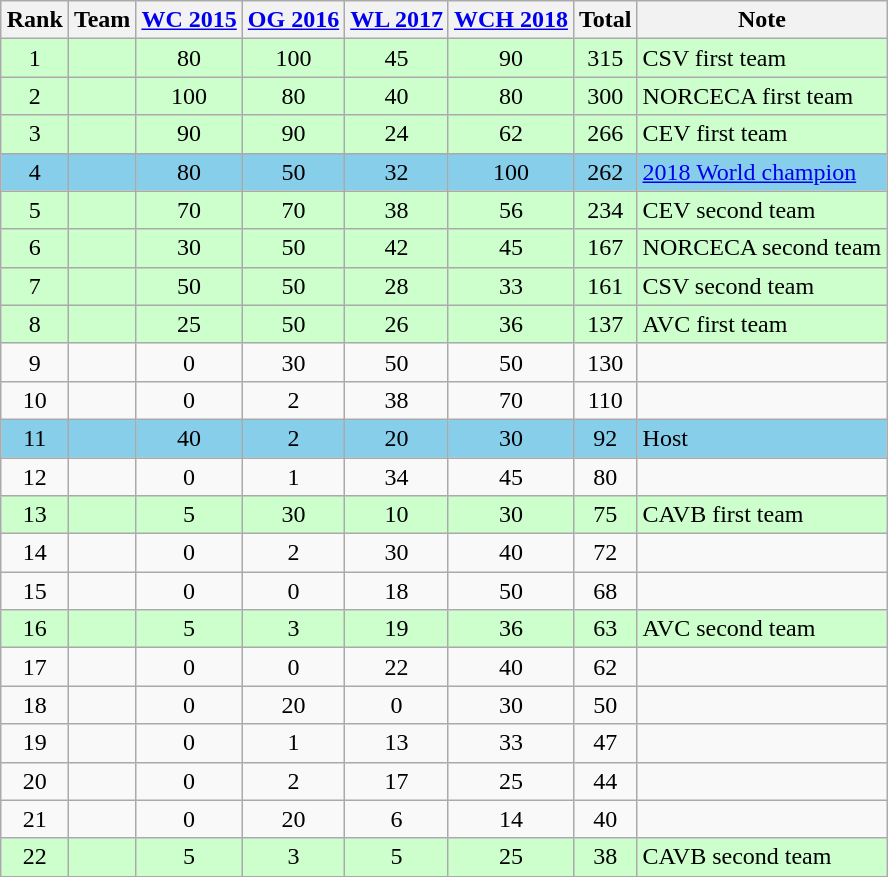<table class="wikitable" style="text-align: center; margin: 1em auto 1em auto;">
<tr>
<th>Rank</th>
<th>Team</th>
<th><a href='#'>WC 2015</a></th>
<th><a href='#'>OG 2016</a></th>
<th><a href='#'>WL 2017</a></th>
<th><a href='#'>WCH 2018</a></th>
<th>Total</th>
<th>Note</th>
</tr>
<tr style="background: #ccffcc;">
<td>1</td>
<td align=left></td>
<td>80</td>
<td>100</td>
<td>45</td>
<td>90</td>
<td>315</td>
<td align=left>CSV first team</td>
</tr>
<tr style="background: #ccffcc;">
<td>2</td>
<td align=left></td>
<td>100</td>
<td>80</td>
<td>40</td>
<td>80</td>
<td>300</td>
<td align=left>NORCECA first team</td>
</tr>
<tr style="background: #ccffcc;">
<td>3</td>
<td align=left></td>
<td>90</td>
<td>90</td>
<td>24</td>
<td>62</td>
<td>266</td>
<td align=left>CEV first team</td>
</tr>
<tr style="background: #87ceeb;">
<td>4</td>
<td align=left></td>
<td>80</td>
<td>50</td>
<td>32</td>
<td>100</td>
<td>262</td>
<td align=left><a href='#'>2018 World champion</a></td>
</tr>
<tr style="background: #ccffcc;">
<td>5</td>
<td align=left></td>
<td>70</td>
<td>70</td>
<td>38</td>
<td>56</td>
<td>234</td>
<td align=left>CEV second team</td>
</tr>
<tr style="background: #ccffcc;">
<td>6</td>
<td align=left></td>
<td>30</td>
<td>50</td>
<td>42</td>
<td>45</td>
<td>167</td>
<td align=left>NORCECA second team</td>
</tr>
<tr style="background: #ccffcc;">
<td>7</td>
<td align=left></td>
<td>50</td>
<td>50</td>
<td>28</td>
<td>33</td>
<td>161</td>
<td align=left>CSV second team</td>
</tr>
<tr style="background: #ccffcc;">
<td>8</td>
<td align=left></td>
<td>25</td>
<td>50</td>
<td>26</td>
<td>36</td>
<td>137</td>
<td align=left>AVC first team</td>
</tr>
<tr>
<td>9</td>
<td align=left></td>
<td>0</td>
<td>30</td>
<td>50</td>
<td>50</td>
<td>130</td>
<td></td>
</tr>
<tr>
<td>10</td>
<td align=left></td>
<td>0</td>
<td>2</td>
<td>38</td>
<td>70</td>
<td>110</td>
<td></td>
</tr>
<tr style="background: #87ceeb;">
<td>11</td>
<td align=left></td>
<td>40</td>
<td>2</td>
<td>20</td>
<td>30</td>
<td>92</td>
<td align=left>Host</td>
</tr>
<tr>
<td>12</td>
<td align=left></td>
<td>0</td>
<td>1</td>
<td>34</td>
<td>45</td>
<td>80</td>
<td></td>
</tr>
<tr style="background: #ccffcc;">
<td>13</td>
<td align=left></td>
<td>5</td>
<td>30</td>
<td>10</td>
<td>30</td>
<td>75</td>
<td align=left>CAVB first team</td>
</tr>
<tr>
<td>14</td>
<td align=left></td>
<td>0</td>
<td>2</td>
<td>30</td>
<td>40</td>
<td>72</td>
<td></td>
</tr>
<tr>
<td>15</td>
<td align=left></td>
<td>0</td>
<td>0</td>
<td>18</td>
<td>50</td>
<td>68</td>
<td></td>
</tr>
<tr style="background: #ccffcc;">
<td>16</td>
<td align=left></td>
<td>5</td>
<td>3</td>
<td>19</td>
<td>36</td>
<td>63</td>
<td align=left>AVC second team</td>
</tr>
<tr>
<td>17</td>
<td align=left></td>
<td>0</td>
<td>0</td>
<td>22</td>
<td>40</td>
<td>62</td>
<td></td>
</tr>
<tr>
<td>18</td>
<td align=left></td>
<td>0</td>
<td>20</td>
<td>0</td>
<td>30</td>
<td>50</td>
<td></td>
</tr>
<tr>
<td>19</td>
<td align=left></td>
<td>0</td>
<td>1</td>
<td>13</td>
<td>33</td>
<td>47</td>
<td></td>
</tr>
<tr>
<td>20</td>
<td align=left></td>
<td>0</td>
<td>2</td>
<td>17</td>
<td>25</td>
<td>44</td>
<td></td>
</tr>
<tr>
<td>21</td>
<td align=left></td>
<td>0</td>
<td>20</td>
<td>6</td>
<td>14</td>
<td>40</td>
<td></td>
</tr>
<tr style="background: #ccffcc;">
<td>22</td>
<td align=left></td>
<td>5</td>
<td>3</td>
<td>5</td>
<td>25</td>
<td>38</td>
<td align=left>CAVB second team</td>
</tr>
<tr>
</tr>
</table>
